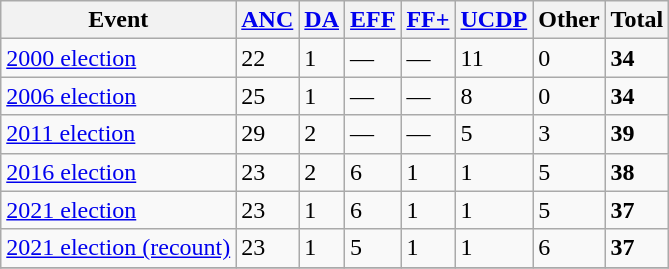<table class="wikitable">
<tr>
<th>Event</th>
<th><a href='#'>ANC</a></th>
<th><a href='#'>DA</a></th>
<th><a href='#'>EFF</a></th>
<th><a href='#'>FF+</a></th>
<th><a href='#'>UCDP</a></th>
<th>Other</th>
<th>Total</th>
</tr>
<tr>
<td><a href='#'>2000 election</a></td>
<td>22</td>
<td>1</td>
<td>—</td>
<td>—</td>
<td>11</td>
<td>0</td>
<td><strong>34</strong></td>
</tr>
<tr>
<td><a href='#'>2006 election</a></td>
<td>25</td>
<td>1</td>
<td>—</td>
<td>—</td>
<td>8</td>
<td>0</td>
<td><strong>34</strong></td>
</tr>
<tr>
<td><a href='#'>2011 election</a></td>
<td>29</td>
<td>2</td>
<td>—</td>
<td>—</td>
<td>5</td>
<td>3</td>
<td><strong>39</strong></td>
</tr>
<tr>
<td><a href='#'>2016 election</a></td>
<td>23</td>
<td>2</td>
<td>6</td>
<td>1</td>
<td>1</td>
<td>5</td>
<td><strong>38</strong></td>
</tr>
<tr>
<td><a href='#'>2021 election</a></td>
<td>23</td>
<td>1</td>
<td>6</td>
<td>1</td>
<td>1</td>
<td>5</td>
<td><strong>37</strong></td>
</tr>
<tr>
<td><a href='#'>2021 election (recount)</a></td>
<td>23</td>
<td>1</td>
<td>5</td>
<td>1</td>
<td>1</td>
<td>6</td>
<td><strong>37</strong></td>
</tr>
<tr>
</tr>
</table>
